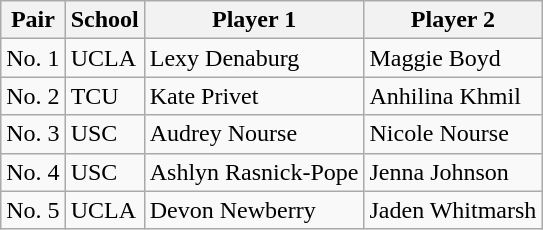<table class="wikitable" style="text-align:center">
<tr>
<th>Pair</th>
<th>School</th>
<th>Player 1</th>
<th>Player 2</th>
</tr>
<tr>
<td>No. 1</td>
<td align=left>UCLA</td>
<td align=left>Lexy Denaburg</td>
<td align=left>Maggie Boyd</td>
</tr>
<tr>
<td>No. 2</td>
<td align=left>TCU</td>
<td align=left>Kate Privet</td>
<td align=left>Anhilina Khmil</td>
</tr>
<tr>
<td>No. 3</td>
<td align=left>USC</td>
<td align=left>Audrey Nourse</td>
<td align=left>Nicole Nourse</td>
</tr>
<tr>
<td>No. 4</td>
<td align=left>USC</td>
<td align=left>Ashlyn Rasnick-Pope</td>
<td align=left>Jenna Johnson</td>
</tr>
<tr>
<td>No. 5</td>
<td align=left>UCLA</td>
<td align=left>Devon Newberry</td>
<td align=left>Jaden Whitmarsh</td>
</tr>
</table>
